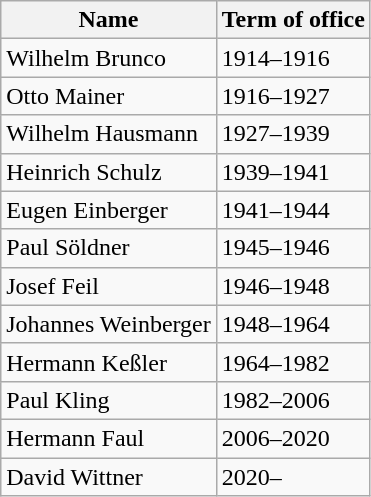<table class="wikitable mw-collapsible">
<tr>
<th>Name</th>
<th>Term of office</th>
</tr>
<tr>
<td>Wilhelm Brunco</td>
<td>1914–1916</td>
</tr>
<tr>
<td>Otto Mainer</td>
<td>1916–1927</td>
</tr>
<tr>
<td>Wilhelm Hausmann</td>
<td>1927–1939</td>
</tr>
<tr>
<td>Heinrich Schulz</td>
<td>1939–1941</td>
</tr>
<tr>
<td>Eugen Einberger</td>
<td>1941–1944</td>
</tr>
<tr>
<td>Paul Söldner</td>
<td>1945–1946</td>
</tr>
<tr>
<td>Josef Feil</td>
<td>1946–1948</td>
</tr>
<tr>
<td>Johannes Weinberger</td>
<td>1948–1964</td>
</tr>
<tr>
<td>Hermann Keßler</td>
<td>1964–1982</td>
</tr>
<tr>
<td>Paul Kling</td>
<td>1982–2006</td>
</tr>
<tr>
<td>Hermann Faul</td>
<td>2006–2020</td>
</tr>
<tr>
<td>David Wittner</td>
<td>2020–</td>
</tr>
</table>
